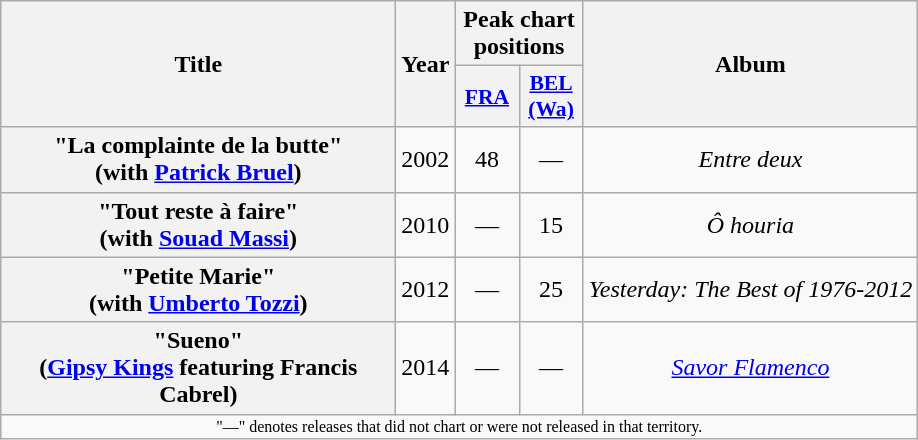<table class="wikitable plainrowheaders" style="text-align:center;" border="1">
<tr>
<th scope="col" rowspan="2" style="width:16em;">Title</th>
<th scope="col" rowspan="2">Year</th>
<th scope="col" colspan="2">Peak chart positions</th>
<th scope="col" rowspan="2">Album</th>
</tr>
<tr>
<th scope="col" style="width:2.5em;font-size:90%;"><a href='#'>FRA</a></th>
<th scope="col" style="width:2.5em;font-size:90%;"><a href='#'>BEL<br>(Wa)</a></th>
</tr>
<tr>
<th scope="row">"La complainte de la butte" <br><span>(with <a href='#'>Patrick Bruel</a>)</span></th>
<td>2002</td>
<td>48</td>
<td>—</td>
<td><em>Entre deux</em></td>
</tr>
<tr>
<th scope="row">"Tout reste à faire" <br><span>(with <a href='#'>Souad Massi</a>)</span></th>
<td>2010</td>
<td>—</td>
<td>15</td>
<td><em>Ô houria</em></td>
</tr>
<tr>
<th scope="row">"Petite Marie" <br><span>(with <a href='#'>Umberto Tozzi</a>)</span></th>
<td>2012</td>
<td>—</td>
<td>25</td>
<td><em>Yesterday: The Best of 1976-2012</em></td>
</tr>
<tr>
<th scope="row">"Sueno" <br><span>(<a href='#'>Gipsy Kings</a> featuring Francis Cabrel)</span></th>
<td>2014</td>
<td>—</td>
<td>—</td>
<td><em><a href='#'>Savor Flamenco</a></em></td>
</tr>
<tr>
<td colspan="5" style="text-align:center; font-size:8pt;">"—" denotes releases that did not chart or were not released in that territory.</td>
</tr>
</table>
